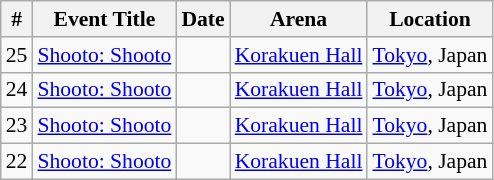<table class="sortable wikitable succession-box" style="font-size:90%;">
<tr>
<th scope="col">#</th>
<th scope="col">Event Title</th>
<th scope="col">Date</th>
<th scope="col">Arena</th>
<th scope="col">Location</th>
</tr>
<tr>
<td align=center>25</td>
<td><a href='#'>Shooto: Shooto</a></td>
<td></td>
<td><a href='#'>Korakuen Hall</a></td>
<td><a href='#'>Tokyo</a>, Japan</td>
</tr>
<tr>
<td align=center>24</td>
<td><a href='#'>Shooto: Shooto</a></td>
<td></td>
<td><a href='#'>Korakuen Hall</a></td>
<td><a href='#'>Tokyo</a>, Japan</td>
</tr>
<tr>
<td align=center>23</td>
<td><a href='#'>Shooto: Shooto</a></td>
<td></td>
<td><a href='#'>Korakuen Hall</a></td>
<td><a href='#'>Tokyo</a>, Japan</td>
</tr>
<tr>
<td align=center>22</td>
<td><a href='#'>Shooto: Shooto</a></td>
<td></td>
<td><a href='#'>Korakuen Hall</a></td>
<td><a href='#'>Tokyo</a>, Japan</td>
</tr>
</table>
